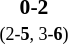<table style="width:100%;" cellspacing="1">
<tr>
<th width=25%></th>
<th width=10%></th>
<th width=25%></th>
</tr>
<tr style=font-size:90%>
<td align=right></td>
<td align=center><strong> 0-2 </strong><br><small>(2-<strong>5</strong>, 3-<strong>6</strong>)</small></td>
<td><strong></strong></td>
</tr>
</table>
